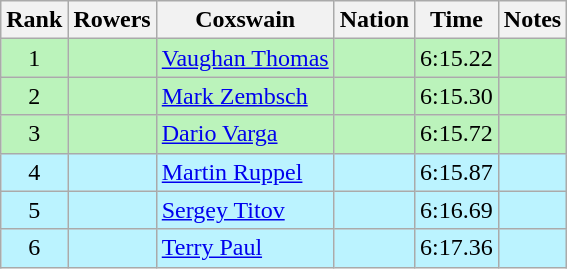<table class="wikitable sortable" style="text-align:center">
<tr>
<th>Rank</th>
<th>Rowers</th>
<th>Coxswain</th>
<th>Nation</th>
<th>Time</th>
<th>Notes</th>
</tr>
<tr bgcolor=bbf3bb>
<td>1</td>
<td align=left data-sort-value="Alonço, Nilton"></td>
<td align=left data-sort-value="Thomas, Vaughan"><a href='#'>Vaughan Thomas</a></td>
<td align=left></td>
<td>6:15.22</td>
<td></td>
</tr>
<tr bgcolor=bbf3bb>
<td>2</td>
<td align=left data-sort-value="Darling, Tom"></td>
<td align=left data-sort-value="Zembsch, Mark"><a href='#'>Mark Zembsch</a></td>
<td align=left></td>
<td>6:15.30</td>
<td></td>
</tr>
<tr bgcolor=bbf3bb>
<td>3</td>
<td align=left data-sort-value="Banjanac, Vladimir"></td>
<td align=left data-sort-value="Varga, Dario"><a href='#'>Dario Varga</a></td>
<td align=left></td>
<td>6:15.72</td>
<td></td>
</tr>
<tr bgcolor=bbf3ff>
<td>4</td>
<td align=left data-sort-value="Baar, Roland"></td>
<td align=left data-sort-value="Ruppel, Martin"><a href='#'>Martin Ruppel</a></td>
<td align=left></td>
<td>6:15.87</td>
<td></td>
</tr>
<tr bgcolor=bbf3ff>
<td>5</td>
<td align=left data-sort-value="Kučinskas, Sigitas"></td>
<td align=left data-sort-value="Titov, Sergey"><a href='#'>Sergey Titov</a></td>
<td align=left></td>
<td>6:16.69</td>
<td></td>
</tr>
<tr bgcolor=bbf3ff>
<td>6</td>
<td align=left data-sort-value="Backer, Harold"></td>
<td align=left data-sort-value="Paul, Terry"><a href='#'>Terry Paul</a></td>
<td align=left></td>
<td>6:17.36</td>
<td></td>
</tr>
</table>
